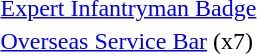<table>
<tr>
<td></td>
<td><a href='#'>Expert Infantryman Badge</a><br></td>
</tr>
<tr>
<td></td>
<td><a href='#'>Overseas Service Bar</a> (x7)</td>
</tr>
</table>
